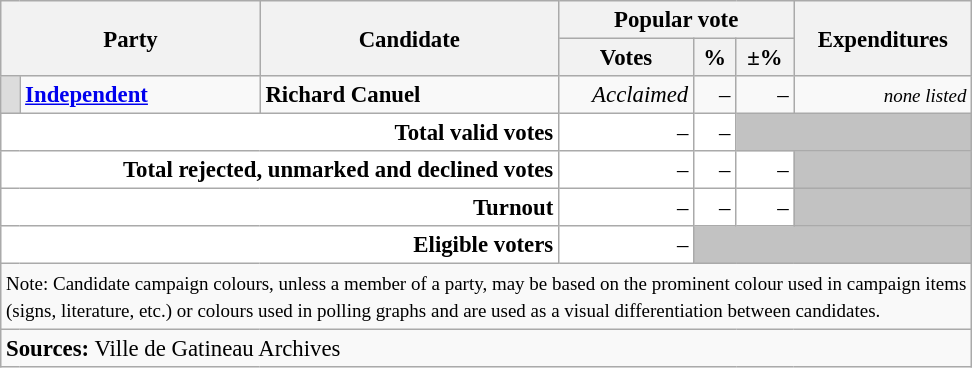<table class="wikitable" style="text-align:right; font-size: 95%">
<tr>
<th rowspan="2" colspan="2">Party</th>
<th rowspan="2">Candidate</th>
<th colspan="3">Popular vote</th>
<th rowspan="2" colspan="2">Expenditures</th>
</tr>
<tr>
<th>Votes</th>
<th>%</th>
<th>±%</th>
</tr>
<tr>
<td style="background-color:#DCDCDC;"></td>
<td style="text-align:left;"><strong><a href='#'>Independent</a></strong></td>
<td style="text-align:left;"><strong>Richard Canuel</strong></td>
<td style="text-align:right;"><em>Acclaimed</em></td>
<td style="text-align:right;">–</td>
<td style="text-align:right;">–</td>
<td style="text-align:right;"><small><em>none listed</em></small></td>
</tr>
<tr>
<td style="text-align:right;background-color:#FFFFFF;" colspan="3"><strong>Total valid votes</strong></td>
<td style="text-align:right;background-color:#FFFFFF;">–</td>
<td style="text-align:right;background-color:#FFFFFF;">–</td>
<td style="text-align:right;background-color:#c2c2c2;" colspan="3"></td>
</tr>
<tr>
<td style="text-align:right;background-color:#FFFFFF;" colspan="3"><strong>Total rejected, unmarked and declined votes</strong></td>
<td style="text-align:right;background-color:#FFFFFF;">–</td>
<td style="text-align:right;background-color:#FFFFFF;">–</td>
<td style="text-align:right;background-color:#FFFFFF;">–</td>
<td style="text-align:right;background-color:#c2c2c2;"></td>
</tr>
<tr>
<td style="text-align:right;background-color:#FFFFFF;" colspan="3"><strong>Turnout</strong></td>
<td style="text-align:right;background-color:#FFFFFF;">–</td>
<td style="text-align:right;background-color:#FFFFFF;">–</td>
<td style="text-align:right;background-color:#FFFFFF;">–</td>
<td style="text-align:right;background-color:#c2c2c2;"></td>
</tr>
<tr>
<td style="text-align:right;background-color:#FFFFFF;" colspan="3"><strong>Eligible voters</strong></td>
<td style="text-align:right;background-color:#FFFFFF;">–</td>
<td style="text-align:right;background-color:#c2c2c2;" colspan="4"></td>
</tr>
<tr>
<td style="text-align:left;" colspan="7"><small>Note: Candidate campaign colours, unless a member of a party, may be based on the prominent colour used in campaign items<br> (signs, literature, etc.) or colours used in polling graphs and are used as a visual differentiation between candidates.</small></td>
</tr>
<tr>
<td style="text-align:left;" colspan="13"><strong>Sources:</strong> Ville de Gatineau Archives</td>
</tr>
</table>
